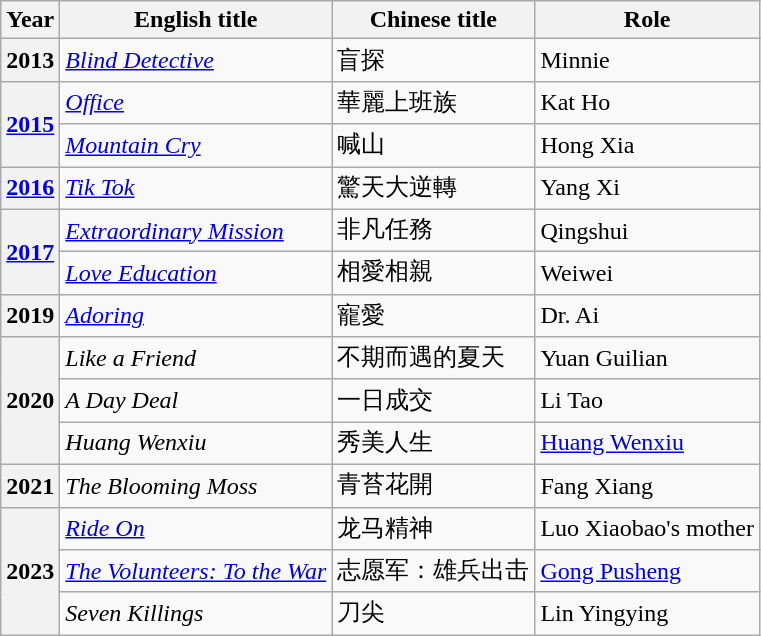<table class="wikitable plainrowheaders">
<tr>
<th scope="col">Year</th>
<th scope="col">English title</th>
<th scope="col">Chinese title</th>
<th scope="col">Role</th>
</tr>
<tr>
<th scope="row"><strong>2013</strong></th>
<td><em><a href='#'>Blind Detective</a></em></td>
<td>盲探</td>
<td>Minnie</td>
</tr>
<tr>
<th rowspan="2"><a href='#'> <strong>2015</strong></a></th>
<td><a href='#'><em>Office</em></a></td>
<td>華麗上班族</td>
<td>Kat Ho</td>
</tr>
<tr>
<td><em><a href='#'>Mountain Cry</a></em></td>
<td>喊山</td>
<td>Hong Xia</td>
</tr>
<tr>
<th><a href='#'>2016</a></th>
<td><a href='#'><em>Tik Tok</em></a></td>
<td>驚天大逆轉</td>
<td>Yang Xi</td>
</tr>
<tr>
<th rowspan="2"><a href='#'>2017</a></th>
<td><em><a href='#'>Extraordinary Mission</a></em></td>
<td>非凡任務</td>
<td>Qingshui</td>
</tr>
<tr>
<td><em><a href='#'>Love Education</a></em></td>
<td>相愛相親</td>
<td>Weiwei</td>
</tr>
<tr>
<th>2019</th>
<td><em><a href='#'>Adoring</a></em></td>
<td>寵愛</td>
<td>Dr. Ai</td>
</tr>
<tr>
<th rowspan="3">2020</th>
<td><em>Like a Friend</em></td>
<td>不期而遇的夏天</td>
<td>Yuan Guilian</td>
</tr>
<tr>
<td><em>A Day Deal</em></td>
<td>一日成交</td>
<td>Li Tao</td>
</tr>
<tr>
<td><em>Huang Wenxiu</em></td>
<td>秀美人生</td>
<td><a href='#'>Huang Wenxiu</a></td>
</tr>
<tr>
<th>2021</th>
<td><em>The Blooming Moss</em></td>
<td>青苔花開</td>
<td>Fang Xiang</td>
</tr>
<tr>
<th rowspan="3">2023</th>
<td><a href='#'><em>Ride On</em></a></td>
<td>龙马精神</td>
<td>Luo Xiaobao's mother</td>
</tr>
<tr>
<td><em><a href='#'>The Volunteers: To the War</a></em></td>
<td>志愿军：雄兵出击</td>
<td><a href='#'>Gong Pusheng</a></td>
</tr>
<tr>
<td><em>Seven Killings</em></td>
<td>刀尖</td>
<td>Lin Yingying</td>
</tr>
</table>
